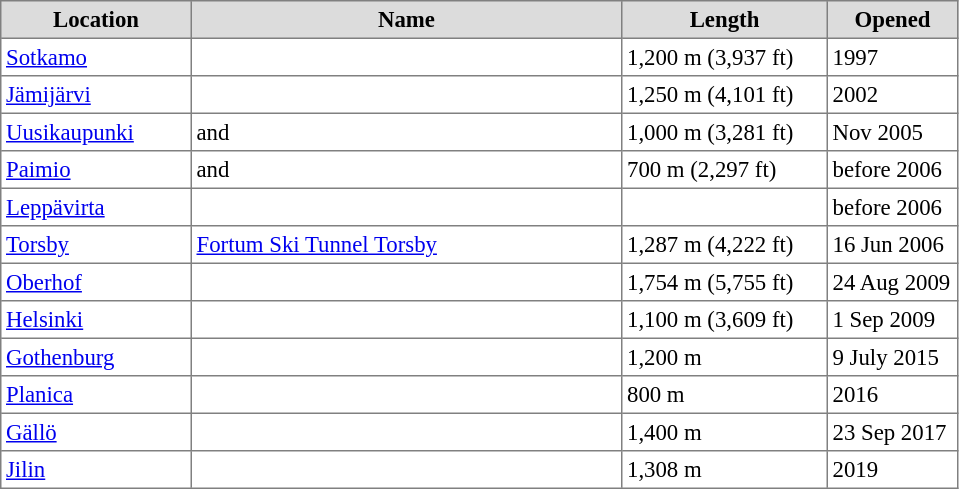<table cellpadding="3" cellspacing="0" border="1" style="background:#ffffff; font-size:95%; border:grey solid 1px; border-collapse:collapse;">
<tr style="background:#ccc; text-align:center;">
<th style="background:#DCDCDC;" width="120">Location</th>
<th style="background:#DCDCDC;" width="280">Name</th>
<th style="background:#DCDCDC;" width="130">Length</th>
<th style="background:#DCDCDC;" width="80">Opened</th>
</tr>
<tr>
<td> <a href='#'>Sotkamo</a></td>
<td></td>
<td>1,200 m (3,937 ft)</td>
<td>1997</td>
</tr>
<tr>
<td> <a href='#'>Jämijärvi</a></td>
<td></td>
<td>1,250 m (4,101 ft)</td>
<td>2002</td>
</tr>
<tr>
<td> <a href='#'>Uusikaupunki</a></td>
<td> and </td>
<td>1,000 m (3,281 ft)</td>
<td>Nov 2005</td>
</tr>
<tr>
<td> <a href='#'>Paimio</a></td>
<td> and </td>
<td>700 m (2,297 ft)</td>
<td>before 2006</td>
</tr>
<tr>
<td> <a href='#'>Leppävirta</a></td>
<td></td>
<td></td>
<td>before 2006</td>
</tr>
<tr>
<td> <a href='#'>Torsby</a></td>
<td><a href='#'>Fortum Ski Tunnel Torsby</a></td>
<td>1,287 m (4,222 ft)</td>
<td>16 Jun 2006</td>
</tr>
<tr>
<td> <a href='#'>Oberhof</a></td>
<td></td>
<td>1,754 m (5,755 ft)</td>
<td>24 Aug 2009</td>
</tr>
<tr>
<td> <a href='#'>Helsinki</a></td>
<td></td>
<td>1,100 m (3,609 ft)</td>
<td>1 Sep 2009</td>
</tr>
<tr>
<td> <a href='#'>Gothenburg</a></td>
<td></td>
<td>1,200 m</td>
<td>9 July 2015</td>
</tr>
<tr>
<td> <a href='#'>Planica</a></td>
<td></td>
<td>800 m</td>
<td>2016</td>
</tr>
<tr>
<td> <a href='#'>Gällö</a></td>
<td></td>
<td>1,400 m</td>
<td>23 Sep 2017</td>
</tr>
<tr>
<td> <a href='#'>Jilin</a></td>
<td></td>
<td>1,308 m</td>
<td>2019</td>
</tr>
</table>
